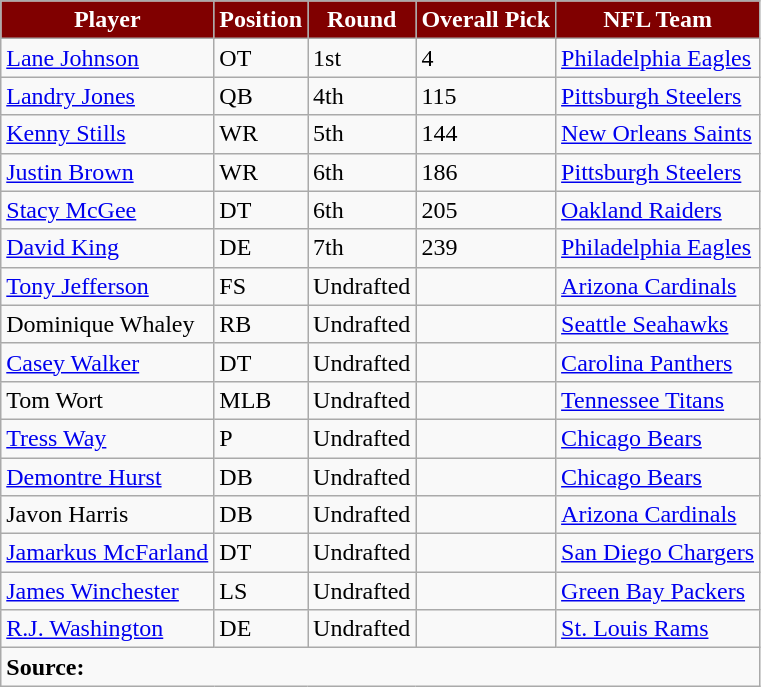<table class="wikitable" border="1">
<tr>
<th style="background: maroon; color: white">Player</th>
<th style="background: maroon; color: white">Position</th>
<th style="background: maroon; color: white">Round</th>
<th style="background: maroon; color: white">Overall Pick</th>
<th style="background: maroon; color: white">NFL Team</th>
</tr>
<tr>
<td><a href='#'>Lane Johnson</a></td>
<td>OT</td>
<td>1st</td>
<td>4</td>
<td><a href='#'>Philadelphia Eagles</a></td>
</tr>
<tr>
<td><a href='#'>Landry Jones</a></td>
<td>QB</td>
<td>4th</td>
<td>115</td>
<td><a href='#'>Pittsburgh Steelers</a></td>
</tr>
<tr>
<td><a href='#'>Kenny Stills</a></td>
<td>WR</td>
<td>5th</td>
<td>144</td>
<td><a href='#'>New Orleans Saints</a></td>
</tr>
<tr>
<td><a href='#'>Justin Brown</a></td>
<td>WR</td>
<td>6th</td>
<td>186</td>
<td><a href='#'>Pittsburgh Steelers</a></td>
</tr>
<tr>
<td><a href='#'>Stacy McGee</a></td>
<td>DT</td>
<td>6th</td>
<td>205</td>
<td><a href='#'>Oakland Raiders</a></td>
</tr>
<tr>
<td><a href='#'>David King</a></td>
<td>DE</td>
<td>7th</td>
<td>239</td>
<td><a href='#'>Philadelphia Eagles</a></td>
</tr>
<tr>
<td><a href='#'>Tony Jefferson</a></td>
<td>FS</td>
<td>Undrafted</td>
<td></td>
<td><a href='#'>Arizona Cardinals</a></td>
</tr>
<tr>
<td>Dominique Whaley</td>
<td>RB</td>
<td>Undrafted</td>
<td></td>
<td><a href='#'>Seattle Seahawks</a></td>
</tr>
<tr>
<td><a href='#'>Casey Walker</a></td>
<td>DT</td>
<td>Undrafted</td>
<td></td>
<td><a href='#'>Carolina Panthers</a></td>
</tr>
<tr>
<td>Tom Wort</td>
<td>MLB</td>
<td>Undrafted</td>
<td></td>
<td><a href='#'>Tennessee Titans</a></td>
</tr>
<tr>
<td><a href='#'>Tress Way</a></td>
<td>P</td>
<td>Undrafted</td>
<td></td>
<td><a href='#'>Chicago Bears</a></td>
</tr>
<tr>
<td><a href='#'>Demontre Hurst</a></td>
<td>DB</td>
<td>Undrafted</td>
<td></td>
<td><a href='#'>Chicago Bears</a></td>
</tr>
<tr>
<td>Javon Harris</td>
<td>DB</td>
<td>Undrafted</td>
<td></td>
<td><a href='#'>Arizona Cardinals</a></td>
</tr>
<tr>
<td><a href='#'>Jamarkus McFarland</a></td>
<td>DT</td>
<td>Undrafted</td>
<td></td>
<td><a href='#'>San Diego Chargers</a></td>
</tr>
<tr>
<td><a href='#'>James Winchester</a></td>
<td>LS</td>
<td>Undrafted</td>
<td></td>
<td><a href='#'>Green Bay Packers</a></td>
</tr>
<tr>
<td><a href='#'>R.J. Washington</a></td>
<td>DE</td>
<td>Undrafted</td>
<td></td>
<td><a href='#'>St. Louis Rams</a></td>
</tr>
<tr>
<td colspan="5"><strong>Source:</strong></td>
</tr>
</table>
